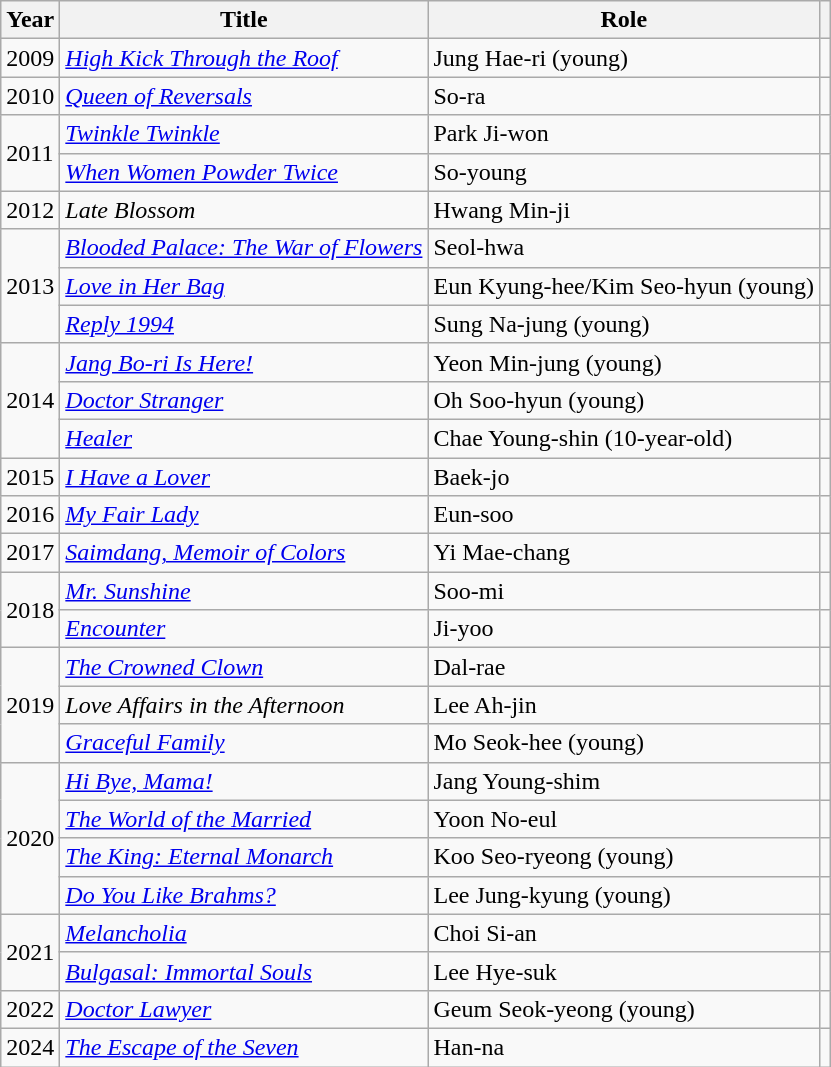<table class="wikitable">
<tr>
<th>Year</th>
<th>Title</th>
<th>Role</th>
<th></th>
</tr>
<tr>
<td>2009</td>
<td><em><a href='#'>High Kick Through the Roof</a></em></td>
<td>Jung Hae-ri (young)</td>
<td></td>
</tr>
<tr>
<td>2010</td>
<td><em><a href='#'>Queen of Reversals</a></em></td>
<td>So-ra</td>
<td></td>
</tr>
<tr>
<td rowspan=2>2011</td>
<td><em><a href='#'>Twinkle Twinkle</a></em></td>
<td>Park Ji-won</td>
<td></td>
</tr>
<tr>
<td><em><a href='#'>When Women Powder Twice</a></em></td>
<td>So-young</td>
<td></td>
</tr>
<tr>
<td>2012</td>
<td><em>Late Blossom</em></td>
<td>Hwang Min-ji</td>
<td></td>
</tr>
<tr>
<td rowspan=3>2013</td>
<td><em><a href='#'>Blooded Palace: The War of Flowers</a></em></td>
<td>Seol-hwa</td>
<td></td>
</tr>
<tr>
<td><em><a href='#'>Love in Her Bag</a></em></td>
<td>Eun Kyung-hee/Kim Seo-hyun (young)</td>
<td></td>
</tr>
<tr>
<td><em><a href='#'>Reply 1994</a></em></td>
<td>Sung Na-jung (young)</td>
<td></td>
</tr>
<tr>
<td rowspan=3>2014</td>
<td><em><a href='#'>Jang Bo-ri Is Here!</a></em></td>
<td>Yeon Min-jung (young)</td>
<td></td>
</tr>
<tr>
<td><em><a href='#'>Doctor Stranger</a></em></td>
<td>Oh Soo-hyun (young)</td>
<td></td>
</tr>
<tr>
<td><em><a href='#'>Healer</a></em></td>
<td>Chae Young-shin (10-year-old)</td>
<td></td>
</tr>
<tr>
<td>2015</td>
<td><em><a href='#'>I Have a Lover</a></em></td>
<td>Baek-jo</td>
<td></td>
</tr>
<tr>
<td>2016</td>
<td><em><a href='#'>My Fair Lady</a></em></td>
<td>Eun-soo</td>
<td></td>
</tr>
<tr>
<td>2017</td>
<td><em><a href='#'>Saimdang, Memoir of Colors</a></em></td>
<td>Yi Mae-chang</td>
<td></td>
</tr>
<tr>
<td rowspan=2>2018</td>
<td><em><a href='#'>Mr. Sunshine</a></em></td>
<td>Soo-mi</td>
<td></td>
</tr>
<tr>
<td><em><a href='#'>Encounter</a></em></td>
<td>Ji-yoo</td>
<td></td>
</tr>
<tr>
<td rowspan=3>2019</td>
<td><em><a href='#'>The Crowned Clown</a></em></td>
<td>Dal-rae</td>
<td></td>
</tr>
<tr>
<td><em>Love Affairs in the Afternoon</em></td>
<td>Lee Ah-jin</td>
<td></td>
</tr>
<tr>
<td><em><a href='#'>Graceful Family</a></em></td>
<td>Mo Seok-hee (young)</td>
<td></td>
</tr>
<tr>
<td rowspan=4>2020</td>
<td><em><a href='#'>Hi Bye, Mama!</a></em></td>
<td>Jang Young-shim</td>
<td></td>
</tr>
<tr>
<td><em><a href='#'>The World of the Married</a></em></td>
<td>Yoon No-eul</td>
<td></td>
</tr>
<tr>
<td><em><a href='#'>The King: Eternal Monarch</a></em></td>
<td>Koo Seo-ryeong (young)</td>
<td></td>
</tr>
<tr>
<td><em><a href='#'>Do You Like Brahms?</a></em></td>
<td>Lee Jung-kyung (young)</td>
<td></td>
</tr>
<tr>
<td rowspan=2>2021</td>
<td><em><a href='#'>Melancholia</a></em></td>
<td>Choi Si-an</td>
<td></td>
</tr>
<tr>
<td><em><a href='#'>Bulgasal: Immortal Souls</a></em></td>
<td>Lee Hye-suk</td>
<td></td>
</tr>
<tr>
<td>2022</td>
<td><em><a href='#'>Doctor Lawyer</a></em></td>
<td>Geum Seok-yeong (young)</td>
<td></td>
</tr>
<tr>
<td>2024</td>
<td><em><a href='#'>The Escape of the Seven</a></em></td>
<td>Han-na</td>
<td></td>
</tr>
</table>
